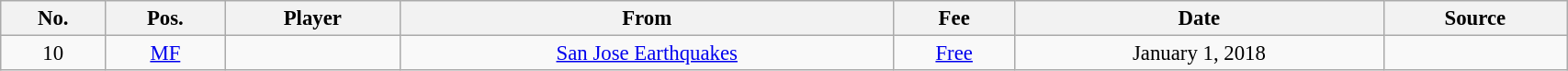<table class="wikitable sortable" style="width:90%; text-align:center; font-size:95%; text-align:center">
<tr>
<th>No.</th>
<th>Pos.</th>
<th>Player</th>
<th>From</th>
<th>Fee</th>
<th>Date</th>
<th class="unsortable">Source</th>
</tr>
<tr>
<td>10</td>
<td><a href='#'>MF</a></td>
<td> </td>
<td><a href='#'>San Jose Earthquakes</a> </td>
<td><a href='#'>Free</a></td>
<td>January 1, 2018</td>
<td></td>
</tr>
</table>
